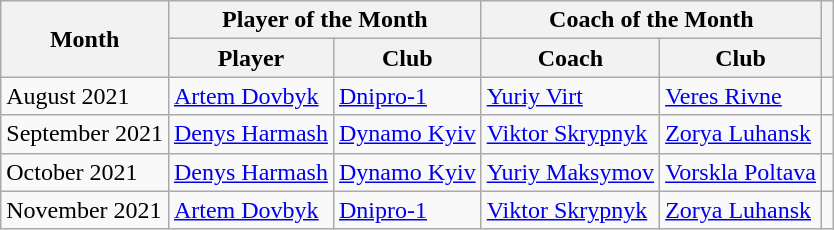<table class="wikitable">
<tr>
<th rowspan="2">Month</th>
<th colspan="2">Player of the Month</th>
<th colspan="2">Coach of the Month</th>
<th rowspan="2"></th>
</tr>
<tr>
<th>Player</th>
<th>Club</th>
<th>Coach</th>
<th>Club</th>
</tr>
<tr>
<td>August 2021</td>
<td> <a href='#'>Artem Dovbyk</a></td>
<td><a href='#'>Dnipro-1</a></td>
<td> <a href='#'>Yuriy Virt</a></td>
<td><a href='#'>Veres Rivne</a></td>
<td align=center></td>
</tr>
<tr>
<td>September 2021</td>
<td> <a href='#'>Denys Harmash</a></td>
<td><a href='#'>Dynamo Kyiv</a></td>
<td> <a href='#'>Viktor Skrypnyk</a></td>
<td><a href='#'>Zorya Luhansk</a></td>
<td align=center></td>
</tr>
<tr>
<td>October 2021</td>
<td> <a href='#'>Denys Harmash</a></td>
<td><a href='#'>Dynamo Kyiv</a></td>
<td> <a href='#'>Yuriy Maksymov</a></td>
<td><a href='#'>Vorskla Poltava</a></td>
<td align=center></td>
</tr>
<tr>
<td>November 2021</td>
<td> <a href='#'>Artem Dovbyk</a></td>
<td><a href='#'>Dnipro-1</a></td>
<td> <a href='#'>Viktor Skrypnyk</a></td>
<td><a href='#'>Zorya Luhansk</a></td>
<td align=center></td>
</tr>
</table>
